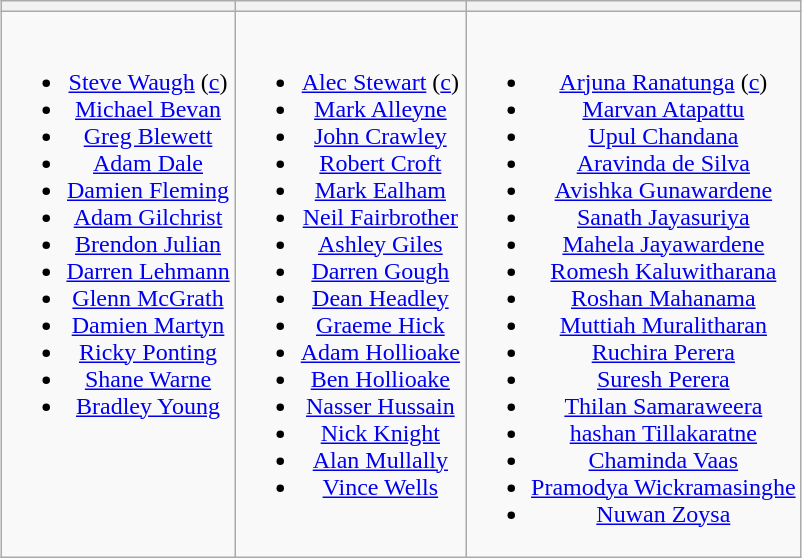<table class="wikitable" style="text-align:center;margin:0 auto">
<tr>
<th></th>
<th></th>
<th></th>
</tr>
<tr style="vertical-align:top">
<td><br><ul><li><a href='#'>Steve Waugh</a> (<a href='#'>c</a>)</li><li><a href='#'>Michael Bevan</a></li><li><a href='#'>Greg Blewett</a></li><li><a href='#'>Adam Dale</a></li><li><a href='#'>Damien Fleming</a></li><li><a href='#'>Adam Gilchrist</a></li><li><a href='#'>Brendon Julian</a></li><li><a href='#'>Darren Lehmann</a></li><li><a href='#'>Glenn McGrath</a></li><li><a href='#'>Damien Martyn</a></li><li><a href='#'>Ricky Ponting</a></li><li><a href='#'>Shane Warne</a></li><li><a href='#'>Bradley Young</a></li></ul></td>
<td><br><ul><li><a href='#'>Alec Stewart</a> (<a href='#'>c</a>)</li><li><a href='#'>Mark Alleyne</a></li><li><a href='#'>John Crawley</a></li><li><a href='#'>Robert Croft</a></li><li><a href='#'>Mark Ealham</a></li><li><a href='#'>Neil Fairbrother</a></li><li><a href='#'>Ashley Giles</a></li><li><a href='#'>Darren Gough</a></li><li><a href='#'>Dean Headley</a></li><li><a href='#'>Graeme Hick</a></li><li><a href='#'>Adam Hollioake</a></li><li><a href='#'>Ben Hollioake</a></li><li><a href='#'>Nasser Hussain</a></li><li><a href='#'>Nick Knight</a></li><li><a href='#'>Alan Mullally</a></li><li><a href='#'>Vince Wells</a></li></ul></td>
<td><br><ul><li><a href='#'>Arjuna Ranatunga</a> (<a href='#'>c</a>)</li><li><a href='#'>Marvan Atapattu</a></li><li><a href='#'>Upul Chandana</a></li><li><a href='#'>Aravinda de Silva</a></li><li><a href='#'>Avishka Gunawardene</a></li><li><a href='#'>Sanath Jayasuriya</a></li><li><a href='#'>Mahela Jayawardene</a></li><li><a href='#'>Romesh Kaluwitharana</a></li><li><a href='#'>Roshan Mahanama</a></li><li><a href='#'>Muttiah Muralitharan</a></li><li><a href='#'>Ruchira Perera</a></li><li><a href='#'>Suresh Perera</a></li><li><a href='#'>Thilan Samaraweera</a></li><li><a href='#'>hashan Tillakaratne</a></li><li><a href='#'>Chaminda Vaas</a></li><li><a href='#'>Pramodya Wickramasinghe</a></li><li><a href='#'>Nuwan Zoysa</a></li></ul></td>
</tr>
</table>
